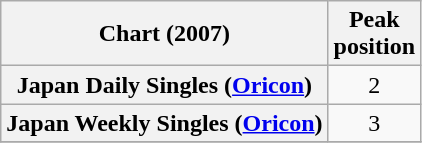<table class="wikitable plainrowheaders">
<tr>
<th>Chart (2007)</th>
<th>Peak<br>position</th>
</tr>
<tr>
<th scope="row">Japan Daily Singles (<a href='#'>Oricon</a>)</th>
<td style="text-align:center;">2</td>
</tr>
<tr>
<th scope="row">Japan Weekly Singles (<a href='#'>Oricon</a>)</th>
<td style="text-align:center;">3</td>
</tr>
<tr>
</tr>
</table>
